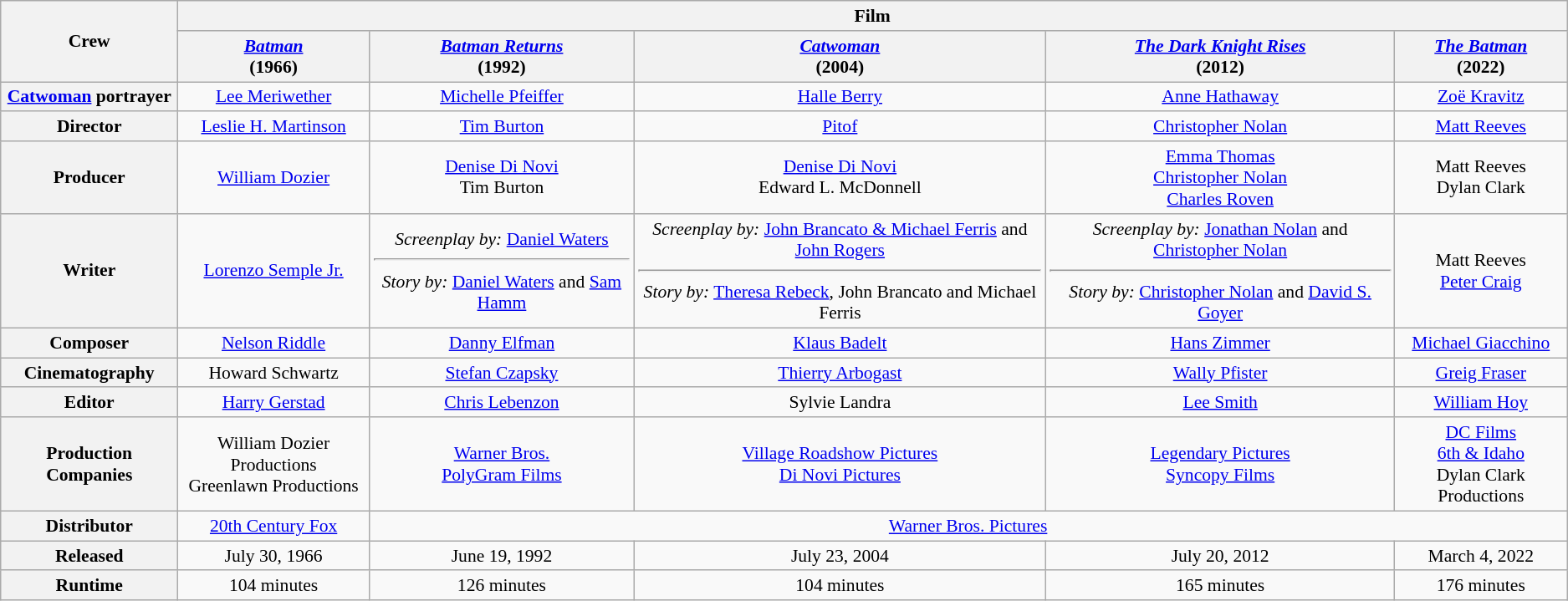<table class="wikitable" style="text-align: center; font-size:90%;">
<tr>
<th rowspan=2>Crew</th>
<th colspan=5>Film</th>
</tr>
<tr>
<th><em><a href='#'>Batman</a></em><br>(1966)</th>
<th><em><a href='#'>Batman Returns</a></em><br>(1992)</th>
<th><em><a href='#'>Catwoman</a></em><br>(2004)</th>
<th><em><a href='#'>The Dark Knight Rises</a></em><br>(2012)</th>
<th><em><a href='#'>The Batman</a></em><br>(2022)</th>
</tr>
<tr>
<th><a href='#'>Catwoman</a> portrayer</th>
<td><a href='#'>Lee Meriwether</a></td>
<td><a href='#'>Michelle Pfeiffer</a></td>
<td><a href='#'>Halle Berry</a></td>
<td><a href='#'>Anne Hathaway</a></td>
<td><a href='#'>Zoë Kravitz</a></td>
</tr>
<tr>
<th>Director</th>
<td><a href='#'>Leslie H. Martinson</a></td>
<td><a href='#'>Tim Burton</a></td>
<td><a href='#'>Pitof</a></td>
<td><a href='#'>Christopher Nolan</a></td>
<td><a href='#'>Matt Reeves</a></td>
</tr>
<tr>
<th>Producer</th>
<td><a href='#'>William Dozier</a></td>
<td><a href='#'>Denise Di Novi</a><br>Tim Burton</td>
<td><a href='#'>Denise Di Novi</a><br>Edward L. McDonnell</td>
<td><a href='#'>Emma Thomas</a><br><a href='#'>Christopher Nolan</a><br><a href='#'>Charles Roven</a></td>
<td>Matt Reeves<br>Dylan Clark</td>
</tr>
<tr>
<th>Writer</th>
<td><a href='#'>Lorenzo Semple Jr.</a></td>
<td><em>Screenplay by:</em> <a href='#'>Daniel Waters</a><hr><em>Story by:</em> <a href='#'>Daniel Waters</a> and <a href='#'>Sam Hamm</a></td>
<td><em>Screenplay by:</em> <a href='#'>John Brancato & Michael Ferris</a> and <a href='#'>John Rogers</a><hr><em>Story by:</em> <a href='#'>Theresa Rebeck</a>, John Brancato and Michael Ferris</td>
<td><em>Screenplay by:</em> <a href='#'>Jonathan Nolan</a> and <a href='#'>Christopher Nolan</a><hr><em>Story by:</em> <a href='#'>Christopher Nolan</a> and <a href='#'>David S. Goyer</a></td>
<td>Matt Reeves<br><a href='#'>Peter Craig</a></td>
</tr>
<tr>
<th>Composer</th>
<td><a href='#'>Nelson Riddle</a></td>
<td><a href='#'>Danny Elfman</a></td>
<td><a href='#'>Klaus Badelt</a></td>
<td><a href='#'>Hans Zimmer</a></td>
<td><a href='#'>Michael Giacchino</a></td>
</tr>
<tr>
<th>Cinematography</th>
<td>Howard Schwartz</td>
<td><a href='#'>Stefan Czapsky</a></td>
<td><a href='#'>Thierry Arbogast</a></td>
<td><a href='#'>Wally Pfister</a></td>
<td><a href='#'>Greig Fraser</a></td>
</tr>
<tr>
<th>Editor</th>
<td><a href='#'>Harry Gerstad</a></td>
<td><a href='#'>Chris Lebenzon</a></td>
<td>Sylvie Landra</td>
<td><a href='#'>Lee Smith</a></td>
<td><a href='#'>William Hoy</a></td>
</tr>
<tr>
<th>Production Companies</th>
<td>William Dozier Productions<br>Greenlawn Productions</td>
<td><a href='#'>Warner Bros.</a><br><a href='#'>PolyGram Films</a></td>
<td><a href='#'>Village Roadshow Pictures</a><br><a href='#'>Di Novi Pictures</a><br></td>
<td><a href='#'>Legendary Pictures</a><br><a href='#'>Syncopy Films</a></td>
<td><a href='#'>DC Films</a><br><a href='#'>6th & Idaho</a><br>Dylan Clark Productions</td>
</tr>
<tr>
<th>Distributor</th>
<td><a href='#'>20th Century Fox</a></td>
<td colspan=4><a href='#'>Warner Bros. Pictures</a></td>
</tr>
<tr>
<th>Released</th>
<td>July 30, 1966</td>
<td>June 19, 1992</td>
<td>July 23, 2004</td>
<td>July 20, 2012</td>
<td>March 4, 2022</td>
</tr>
<tr>
<th>Runtime</th>
<td>104 minutes</td>
<td>126 minutes</td>
<td>104 minutes</td>
<td>165 minutes</td>
<td>176 minutes</td>
</tr>
</table>
